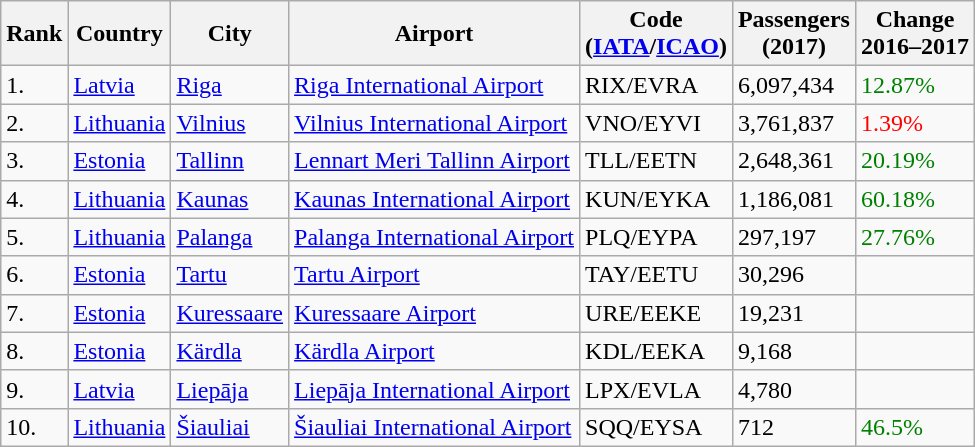<table class="wikitable sortable">
<tr>
<th>Rank</th>
<th>Country</th>
<th>City</th>
<th>Airport</th>
<th>Code<br>(<a href='#'>IATA</a>/<a href='#'>ICAO</a>)</th>
<th>Passengers<br>(2017)</th>
<th>Change<br>2016–2017</th>
</tr>
<tr>
<td>1.</td>
<td> <a href='#'>Latvia</a></td>
<td><a href='#'>Riga</a></td>
<td><a href='#'>Riga International Airport</a></td>
<td>RIX/EVRA</td>
<td>6,097,434</td>
<td style="color:green"> 12.87%</td>
</tr>
<tr>
<td>2.</td>
<td> <a href='#'>Lithuania</a></td>
<td><a href='#'>Vilnius</a></td>
<td><a href='#'>Vilnius International Airport</a></td>
<td>VNO/EYVI</td>
<td>3,761,837</td>
<td style="color:red"> 1.39%</td>
</tr>
<tr>
<td>3.</td>
<td> <a href='#'>Estonia</a></td>
<td><a href='#'>Tallinn</a></td>
<td><a href='#'>Lennart Meri Tallinn Airport</a></td>
<td>TLL/EETN</td>
<td>2,648,361</td>
<td style="color:green"> 20.19%</td>
</tr>
<tr>
<td>4.</td>
<td> <a href='#'>Lithuania</a></td>
<td><a href='#'>Kaunas</a></td>
<td><a href='#'>Kaunas International Airport</a></td>
<td>KUN/EYKA</td>
<td>1,186,081</td>
<td style="color:green"> 60.18%</td>
</tr>
<tr>
<td>5.</td>
<td> <a href='#'>Lithuania</a></td>
<td><a href='#'>Palanga</a></td>
<td><a href='#'>Palanga International Airport</a></td>
<td>PLQ/EYPA</td>
<td>297,197</td>
<td style="color:green"> 27.76%</td>
</tr>
<tr>
<td>6.</td>
<td> <a href='#'>Estonia</a></td>
<td><a href='#'>Tartu</a></td>
<td><a href='#'>Tartu Airport</a></td>
<td>TAY/EETU</td>
<td>30,296</td>
<td></td>
</tr>
<tr>
<td>7.</td>
<td> <a href='#'>Estonia</a></td>
<td><a href='#'>Kuressaare</a></td>
<td><a href='#'>Kuressaare Airport</a></td>
<td>URE/EEKE</td>
<td>19,231</td>
<td></td>
</tr>
<tr>
<td>8.</td>
<td> <a href='#'>Estonia</a></td>
<td><a href='#'>Kärdla</a></td>
<td><a href='#'>Kärdla Airport</a></td>
<td>KDL/EEKA</td>
<td>9,168</td>
<td></td>
</tr>
<tr>
<td>9.</td>
<td> <a href='#'>Latvia</a></td>
<td><a href='#'>Liepāja</a></td>
<td><a href='#'>Liepāja International Airport</a></td>
<td>LPX/EVLA</td>
<td>4,780</td>
<td style="color:green"></td>
</tr>
<tr>
<td>10.</td>
<td> <a href='#'>Lithuania</a></td>
<td><a href='#'>Šiauliai</a></td>
<td><a href='#'>Šiauliai International Airport</a></td>
<td>SQQ/EYSA</td>
<td>712</td>
<td style="color:green"> 46.5%</td>
</tr>
</table>
